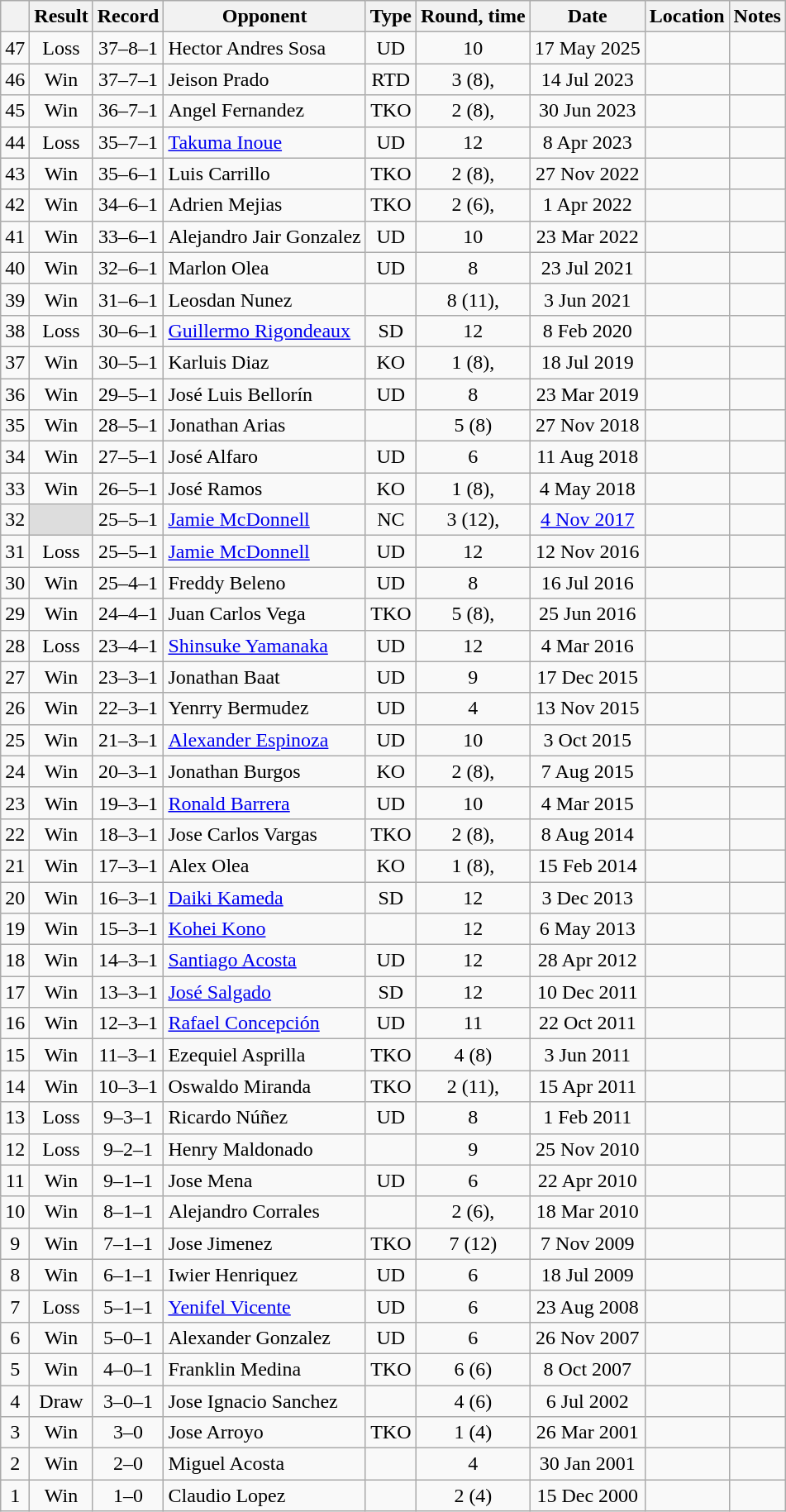<table class="wikitable" style="text-align:center">
<tr>
<th></th>
<th>Result</th>
<th>Record</th>
<th>Opponent</th>
<th>Type</th>
<th>Round, time</th>
<th>Date</th>
<th>Location</th>
<th>Notes</th>
</tr>
<tr>
<td>47</td>
<td>Loss</td>
<td>37–8–1 </td>
<td align="left">Hector Andres Sosa</td>
<td>UD</td>
<td>10</td>
<td>17 May 2025</td>
<td align="left"></td>
<td></td>
</tr>
<tr>
<td>46</td>
<td>Win</td>
<td>37–7–1 </td>
<td align="left">Jeison Prado</td>
<td>RTD</td>
<td>3 (8), </td>
<td>14 Jul 2023</td>
<td align="left"></td>
<td></td>
</tr>
<tr>
<td>45</td>
<td>Win</td>
<td>36–7–1 </td>
<td align=left>Angel Fernandez</td>
<td>TKO</td>
<td>2 (8), </td>
<td>30 Jun 2023</td>
<td align=left></td>
<td></td>
</tr>
<tr>
<td>44</td>
<td>Loss</td>
<td>35–7–1 </td>
<td align=left><a href='#'>Takuma Inoue</a></td>
<td>UD</td>
<td>12</td>
<td>8 Apr 2023</td>
<td align=left></td>
<td align=left></td>
</tr>
<tr>
<td>43</td>
<td>Win</td>
<td>35–6–1 </td>
<td align=left>Luis Carrillo</td>
<td>TKO</td>
<td>2 (8), </td>
<td>27 Nov 2022</td>
<td align=left></td>
<td></td>
</tr>
<tr>
<td>42</td>
<td>Win</td>
<td>34–6–1 </td>
<td align=left>Adrien Mejias</td>
<td>TKO</td>
<td>2 (6), </td>
<td>1 Apr 2022</td>
<td align=left></td>
<td></td>
</tr>
<tr>
<td>41</td>
<td>Win</td>
<td>33–6–1 </td>
<td align=left>Alejandro Jair Gonzalez</td>
<td>UD</td>
<td>10</td>
<td>23 Mar 2022</td>
<td align=left></td>
<td align=left></td>
</tr>
<tr>
<td>40</td>
<td>Win</td>
<td>32–6–1 </td>
<td align=left>Marlon Olea</td>
<td>UD</td>
<td>8</td>
<td>23 Jul 2021</td>
<td align=left></td>
<td></td>
</tr>
<tr>
<td>39</td>
<td>Win</td>
<td>31–6–1 </td>
<td align=left>Leosdan Nunez</td>
<td></td>
<td>8 (11), </td>
<td>3 Jun 2021</td>
<td align=left></td>
<td align=left></td>
</tr>
<tr>
<td>38</td>
<td>Loss</td>
<td>30–6–1 </td>
<td align=left><a href='#'>Guillermo Rigondeaux</a></td>
<td>SD</td>
<td>12</td>
<td>8 Feb 2020</td>
<td align=left></td>
<td align=left></td>
</tr>
<tr>
<td>37</td>
<td>Win</td>
<td>30–5–1 </td>
<td align=left>Karluis Diaz</td>
<td>KO</td>
<td>1 (8), </td>
<td>18 Jul 2019</td>
<td align=left></td>
<td></td>
</tr>
<tr>
<td>36</td>
<td>Win</td>
<td>29–5–1 </td>
<td align=left>José Luis Bellorín</td>
<td>UD</td>
<td>8</td>
<td>23 Mar 2019</td>
<td align=left></td>
<td></td>
</tr>
<tr>
<td>35</td>
<td>Win</td>
<td>28–5–1 </td>
<td align=left>Jonathan Arias</td>
<td></td>
<td>5 (8)</td>
<td>27 Nov 2018</td>
<td align=left></td>
<td></td>
</tr>
<tr>
<td>34</td>
<td>Win</td>
<td>27–5–1 </td>
<td align=left>José Alfaro</td>
<td>UD</td>
<td>6</td>
<td>11 Aug 2018</td>
<td align=left></td>
<td></td>
</tr>
<tr>
<td>33</td>
<td>Win</td>
<td>26–5–1 </td>
<td align=left>José Ramos</td>
<td>KO</td>
<td>1 (8), </td>
<td>4 May 2018</td>
<td align=left></td>
<td></td>
</tr>
<tr>
<td>32</td>
<td style="background:#ddd;"></td>
<td>25–5–1 </td>
<td align=left><a href='#'>Jamie McDonnell</a></td>
<td>NC</td>
<td>3 (12), </td>
<td><a href='#'>4 Nov 2017</a></td>
<td align=left></td>
<td align=left></td>
</tr>
<tr>
<td>31</td>
<td>Loss</td>
<td>25–5–1</td>
<td align=left><a href='#'>Jamie McDonnell</a></td>
<td>UD</td>
<td>12</td>
<td>12 Nov 2016</td>
<td align=left></td>
<td align=left></td>
</tr>
<tr>
<td>30</td>
<td>Win</td>
<td>25–4–1</td>
<td align=left>Freddy Beleno</td>
<td>UD</td>
<td>8</td>
<td>16 Jul 2016</td>
<td align=left></td>
<td></td>
</tr>
<tr>
<td>29</td>
<td>Win</td>
<td>24–4–1</td>
<td align=left>Juan Carlos Vega</td>
<td>TKO</td>
<td>5 (8), </td>
<td>25 Jun 2016</td>
<td align=left></td>
<td></td>
</tr>
<tr>
<td>28</td>
<td>Loss</td>
<td>23–4–1</td>
<td align=left><a href='#'>Shinsuke Yamanaka</a></td>
<td>UD</td>
<td>12</td>
<td>4 Mar 2016</td>
<td align=left></td>
<td align=left></td>
</tr>
<tr>
<td>27</td>
<td>Win</td>
<td>23–3–1</td>
<td align=left>Jonathan Baat</td>
<td>UD</td>
<td>9</td>
<td>17 Dec 2015</td>
<td align=left></td>
<td align=left></td>
</tr>
<tr>
<td>26</td>
<td>Win</td>
<td>22–3–1</td>
<td align=left>Yenrry Bermudez</td>
<td>UD</td>
<td>4</td>
<td>13 Nov 2015</td>
<td align=left></td>
<td></td>
</tr>
<tr>
<td>25</td>
<td>Win</td>
<td>21–3–1</td>
<td align=left><a href='#'>Alexander Espinoza</a></td>
<td>UD</td>
<td>10</td>
<td>3 Oct 2015</td>
<td align=left></td>
<td></td>
</tr>
<tr>
<td>24</td>
<td>Win</td>
<td>20–3–1</td>
<td align=left>Jonathan Burgos</td>
<td>KO</td>
<td>2 (8), </td>
<td>7 Aug 2015</td>
<td align=left></td>
<td></td>
</tr>
<tr>
<td>23</td>
<td>Win</td>
<td>19–3–1</td>
<td align=left><a href='#'>Ronald Barrera</a></td>
<td>UD</td>
<td>10</td>
<td>4 Mar 2015</td>
<td align=left></td>
<td></td>
</tr>
<tr>
<td>22</td>
<td>Win</td>
<td>18–3–1</td>
<td align=left>Jose Carlos Vargas</td>
<td>TKO</td>
<td>2 (8), </td>
<td>8 Aug 2014</td>
<td align=left></td>
<td></td>
</tr>
<tr>
<td>21</td>
<td>Win</td>
<td>17–3–1</td>
<td align=left>Alex Olea</td>
<td>KO</td>
<td>1 (8), </td>
<td>15 Feb 2014</td>
<td align=left></td>
<td></td>
</tr>
<tr>
<td>20</td>
<td>Win</td>
<td>16–3–1</td>
<td align=left><a href='#'>Daiki Kameda</a></td>
<td>SD</td>
<td>12</td>
<td>3 Dec 2013</td>
<td align=left></td>
<td></td>
</tr>
<tr>
<td>19</td>
<td>Win</td>
<td>15–3–1</td>
<td align=left><a href='#'>Kohei Kono</a></td>
<td></td>
<td>12</td>
<td>6 May 2013</td>
<td align=left></td>
<td align=left></td>
</tr>
<tr>
<td>18</td>
<td>Win</td>
<td>14–3–1</td>
<td align=left><a href='#'>Santiago Acosta</a></td>
<td>UD</td>
<td>12</td>
<td>28 Apr 2012</td>
<td align=left></td>
<td align=left></td>
</tr>
<tr>
<td>17</td>
<td>Win</td>
<td>13–3–1</td>
<td align=left><a href='#'>José Salgado</a></td>
<td>SD</td>
<td>12</td>
<td>10 Dec 2011</td>
<td align=left></td>
<td align=left></td>
</tr>
<tr>
<td>16</td>
<td>Win</td>
<td>12–3–1</td>
<td align=left><a href='#'>Rafael Concepción</a></td>
<td>UD</td>
<td>11</td>
<td>22 Oct 2011</td>
<td align=left></td>
<td align=left></td>
</tr>
<tr>
<td>15</td>
<td>Win</td>
<td>11–3–1</td>
<td align=left>Ezequiel Asprilla</td>
<td>TKO</td>
<td>4 (8)</td>
<td>3 Jun 2011</td>
<td align=left></td>
<td></td>
</tr>
<tr>
<td>14</td>
<td>Win</td>
<td>10–3–1</td>
<td align=left>Oswaldo Miranda</td>
<td>TKO</td>
<td>2 (11), </td>
<td>15 Apr 2011</td>
<td align=left></td>
<td align=left></td>
</tr>
<tr>
<td>13</td>
<td>Loss</td>
<td>9–3–1</td>
<td align=left>Ricardo Núñez</td>
<td>UD</td>
<td>8</td>
<td>1 Feb 2011</td>
<td align=left></td>
<td></td>
</tr>
<tr>
<td>12</td>
<td>Loss</td>
<td>9–2–1</td>
<td align=left>Henry Maldonado</td>
<td></td>
<td>9</td>
<td>25 Nov 2010</td>
<td align=left></td>
<td align=left></td>
</tr>
<tr>
<td>11</td>
<td>Win</td>
<td>9–1–1</td>
<td align=left>Jose Mena</td>
<td>UD</td>
<td>6</td>
<td>22 Apr 2010</td>
<td align=left></td>
<td></td>
</tr>
<tr>
<td>10</td>
<td>Win</td>
<td>8–1–1</td>
<td align=left>Alejandro Corrales</td>
<td></td>
<td>2 (6), </td>
<td>18 Mar 2010</td>
<td align=left></td>
<td></td>
</tr>
<tr>
<td>9</td>
<td>Win</td>
<td>7–1–1</td>
<td align=left>Jose Jimenez</td>
<td>TKO</td>
<td>7 (12)</td>
<td>7 Nov 2009</td>
<td align=left></td>
<td align=left></td>
</tr>
<tr>
<td>8</td>
<td>Win</td>
<td>6–1–1</td>
<td align=left>Iwier Henriquez</td>
<td>UD</td>
<td>6</td>
<td>18 Jul 2009</td>
<td align=left></td>
<td></td>
</tr>
<tr>
<td>7</td>
<td>Loss</td>
<td>5–1–1</td>
<td align=left><a href='#'>Yenifel Vicente</a></td>
<td>UD</td>
<td>6</td>
<td>23 Aug 2008</td>
<td align=left></td>
<td></td>
</tr>
<tr>
<td>6</td>
<td>Win</td>
<td>5–0–1</td>
<td align=left>Alexander Gonzalez</td>
<td>UD</td>
<td>6</td>
<td>26 Nov 2007</td>
<td align=left></td>
<td></td>
</tr>
<tr>
<td>5</td>
<td>Win</td>
<td>4–0–1</td>
<td align=left>Franklin Medina</td>
<td>TKO</td>
<td>6 (6)</td>
<td>8 Oct 2007</td>
<td align=left></td>
<td></td>
</tr>
<tr>
<td>4</td>
<td>Draw</td>
<td>3–0–1</td>
<td align=left>Jose Ignacio Sanchez</td>
<td></td>
<td>4 (6)</td>
<td>6 Jul 2002</td>
<td align=left></td>
<td></td>
</tr>
<tr>
<td>3</td>
<td>Win</td>
<td>3–0</td>
<td align=left>Jose Arroyo</td>
<td>TKO</td>
<td>1 (4)</td>
<td>26 Mar 2001</td>
<td align=left></td>
<td></td>
</tr>
<tr>
<td>2</td>
<td>Win</td>
<td>2–0</td>
<td align=left>Miguel Acosta</td>
<td></td>
<td>4</td>
<td>30 Jan 2001</td>
<td align=left></td>
<td></td>
</tr>
<tr>
<td>1</td>
<td>Win</td>
<td>1–0</td>
<td align=left>Claudio Lopez</td>
<td></td>
<td>2 (4)</td>
<td>15 Dec 2000</td>
<td align=left></td>
<td></td>
</tr>
</table>
